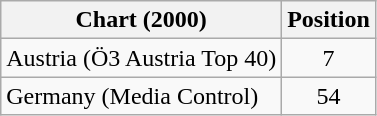<table class="wikitable">
<tr>
<th>Chart (2000)</th>
<th>Position</th>
</tr>
<tr>
<td>Austria (Ö3 Austria Top 40)</td>
<td style="text-align:center;">7</td>
</tr>
<tr>
<td>Germany (Media Control)</td>
<td style="text-align:center;">54</td>
</tr>
</table>
